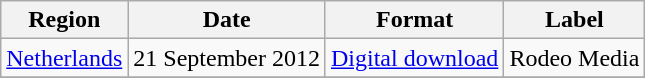<table class=wikitable>
<tr>
<th>Region</th>
<th>Date</th>
<th>Format</th>
<th>Label</th>
</tr>
<tr>
<td><a href='#'>Netherlands</a></td>
<td>21 September 2012</td>
<td><a href='#'>Digital download</a></td>
<td>Rodeo Media</td>
</tr>
<tr>
</tr>
</table>
